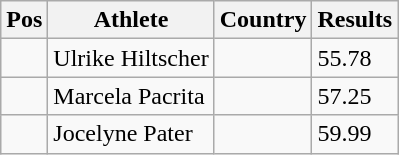<table class="wikitable">
<tr>
<th>Pos</th>
<th>Athlete</th>
<th>Country</th>
<th>Results</th>
</tr>
<tr>
<td align="center"></td>
<td>Ulrike Hiltscher</td>
<td></td>
<td>55.78</td>
</tr>
<tr>
<td align="center"></td>
<td>Marcela Pacrita</td>
<td></td>
<td>57.25</td>
</tr>
<tr>
<td align="center"></td>
<td>Jocelyne Pater</td>
<td></td>
<td>59.99</td>
</tr>
</table>
